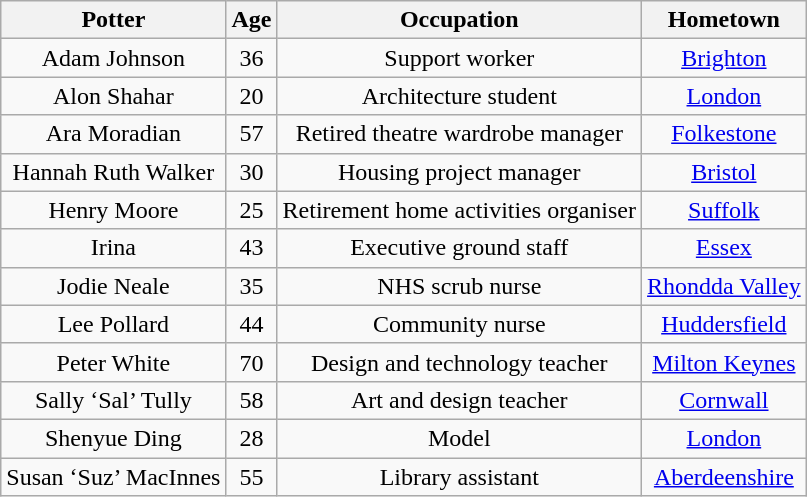<table class="wikitable" style="text-align:center">
<tr>
<th>Potter</th>
<th>Age</th>
<th>Occupation</th>
<th>Hometown</th>
</tr>
<tr>
<td>Adam Johnson</td>
<td>36</td>
<td>Support worker</td>
<td><a href='#'>Brighton</a></td>
</tr>
<tr>
<td>Alon Shahar</td>
<td>20</td>
<td>Architecture student</td>
<td><a href='#'>London</a></td>
</tr>
<tr>
<td>Ara Moradian</td>
<td>57</td>
<td>Retired theatre wardrobe manager</td>
<td><a href='#'>Folkestone</a></td>
</tr>
<tr>
<td>Hannah Ruth Walker</td>
<td>30</td>
<td>Housing project manager</td>
<td><a href='#'>Bristol</a></td>
</tr>
<tr>
<td>Henry Moore</td>
<td>25</td>
<td>Retirement home activities organiser</td>
<td><a href='#'>Suffolk</a></td>
</tr>
<tr>
<td>Irina</td>
<td>43</td>
<td>Executive ground staff</td>
<td><a href='#'>Essex</a></td>
</tr>
<tr>
<td>Jodie Neale</td>
<td>35</td>
<td>NHS scrub nurse</td>
<td><a href='#'>Rhondda Valley</a></td>
</tr>
<tr>
<td>Lee Pollard</td>
<td>44</td>
<td>Community nurse</td>
<td><a href='#'>Huddersfield</a></td>
</tr>
<tr>
<td>Peter White</td>
<td>70</td>
<td>Design and technology teacher</td>
<td><a href='#'>Milton Keynes</a></td>
</tr>
<tr>
<td>Sally ‘Sal’ Tully</td>
<td>58</td>
<td>Art and design teacher</td>
<td><a href='#'>Cornwall</a></td>
</tr>
<tr>
<td>Shenyue Ding</td>
<td>28</td>
<td>Model</td>
<td><a href='#'>London</a></td>
</tr>
<tr>
<td>Susan ‘Suz’ MacInnes</td>
<td>55</td>
<td>Library assistant</td>
<td><a href='#'>Aberdeenshire</a></td>
</tr>
</table>
